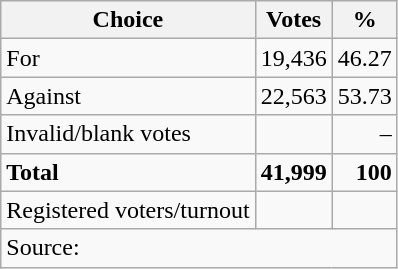<table class=wikitable style=text-align:right>
<tr>
<th>Choice</th>
<th>Votes</th>
<th>%</th>
</tr>
<tr>
<td align=left>For</td>
<td>19,436</td>
<td>46.27</td>
</tr>
<tr>
<td align=left>Against</td>
<td>22,563</td>
<td>53.73</td>
</tr>
<tr>
<td align=left>Invalid/blank votes</td>
<td></td>
<td>–</td>
</tr>
<tr>
<td align=left><strong>Total</strong></td>
<td><strong>41,999</strong></td>
<td><strong>100</strong></td>
</tr>
<tr>
<td align=left>Registered voters/turnout</td>
<td></td>
<td></td>
</tr>
<tr>
<td align=left colspan=3>Source: </td>
</tr>
</table>
